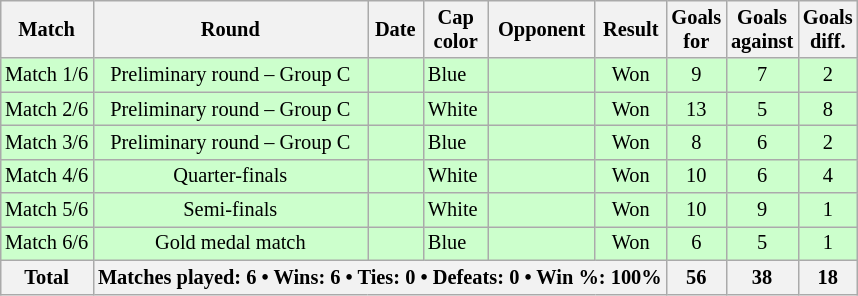<table class="wikitable sortable" style="text-align: center; font-size: 85%; margin-left: 1em;">
<tr>
<th>Match</th>
<th>Round</th>
<th>Date</th>
<th>Cap<br>color</th>
<th>Opponent</th>
<th>Result</th>
<th>Goals<br>for</th>
<th>Goals<br>against</th>
<th>Goals<br>diff.</th>
</tr>
<tr style="background-color: #ccffcc;">
<td>Match 1/6</td>
<td>Preliminary round – Group C</td>
<td style="text-align: right;"></td>
<td style="text-align: left;"> Blue</td>
<td style="text-align: left;"></td>
<td>Won</td>
<td>9</td>
<td>7</td>
<td>2</td>
</tr>
<tr style="background-color: #ccffcc;">
<td>Match 2/6</td>
<td>Preliminary round – Group C</td>
<td style="text-align: right;"></td>
<td style="text-align: left;"> White</td>
<td style="text-align: left;"></td>
<td>Won</td>
<td>13</td>
<td>5</td>
<td>8</td>
</tr>
<tr style="background-color: #ccffcc;">
<td>Match 3/6</td>
<td>Preliminary round – Group C</td>
<td style="text-align: right;"></td>
<td style="text-align: left;"> Blue</td>
<td style="text-align: left;"></td>
<td>Won</td>
<td>8</td>
<td>6</td>
<td>2</td>
</tr>
<tr style="background-color: #ccffcc;">
<td>Match 4/6</td>
<td>Quarter-finals</td>
<td style="text-align: right;"></td>
<td style="text-align: left;"> White</td>
<td style="text-align: left;"></td>
<td>Won</td>
<td>10</td>
<td>6</td>
<td>4</td>
</tr>
<tr style="background-color: #ccffcc;">
<td>Match 5/6</td>
<td>Semi-finals</td>
<td style="text-align: right;"></td>
<td style="text-align: left;"> White</td>
<td style="text-align: left;"></td>
<td>Won</td>
<td>10</td>
<td>9</td>
<td>1</td>
</tr>
<tr style="background-color: #ccffcc;">
<td>Match 6/6</td>
<td>Gold medal match</td>
<td style="text-align: right;"></td>
<td style="text-align: left;"> Blue</td>
<td style="text-align: left;"></td>
<td>Won</td>
<td>6</td>
<td>5</td>
<td>1</td>
</tr>
<tr>
<th>Total</th>
<th colspan="5">Matches played: 6 • Wins: 6 • Ties: 0 • Defeats: 0 • Win %: 100%</th>
<th>56</th>
<th>38</th>
<th>18</th>
</tr>
</table>
